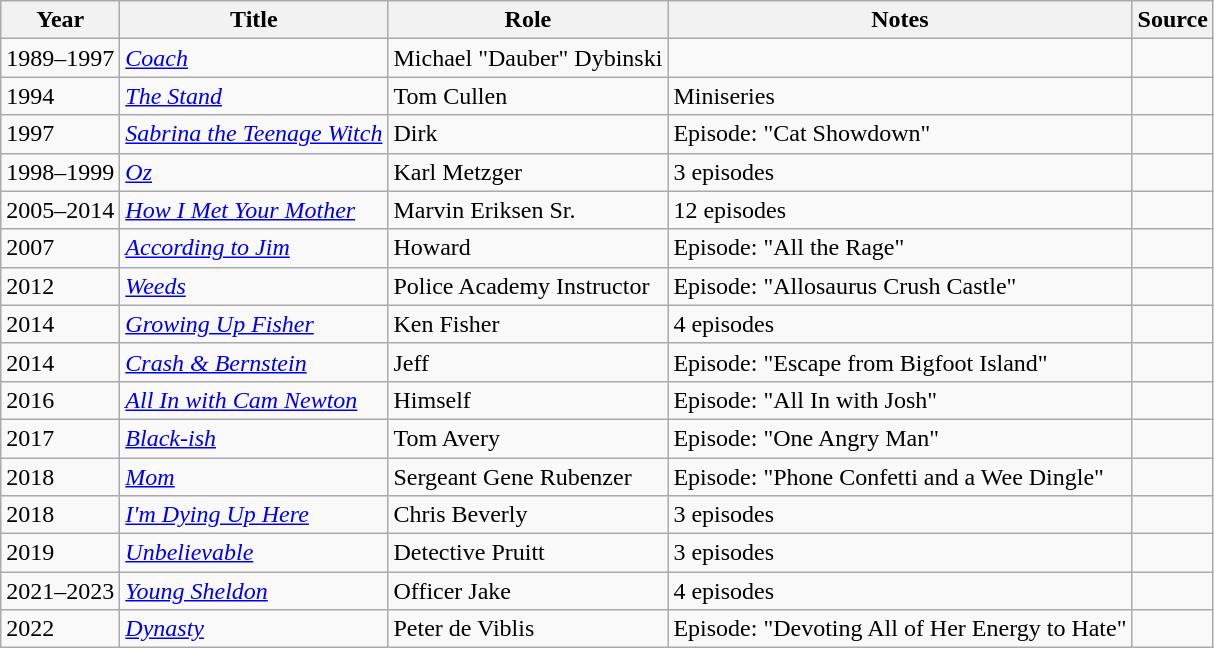<table class="wikitable sortable plainrowheaders" style="white-space:nowrap">
<tr>
<th>Year</th>
<th>Title</th>
<th>Role</th>
<th>Notes</th>
<th>Source</th>
</tr>
<tr>
<td>1989–1997</td>
<td><em><a href='#'>Coach</a></em></td>
<td>Michael "Dauber" Dybinski</td>
<td></td>
<td></td>
</tr>
<tr>
<td>1994</td>
<td><em><a href='#'>The Stand</a></em></td>
<td>Tom Cullen</td>
<td>Miniseries</td>
<td></td>
</tr>
<tr>
<td>1997</td>
<td><em><a href='#'>Sabrina the Teenage Witch</a></em></td>
<td>Dirk</td>
<td>Episode: "Cat Showdown"</td>
<td></td>
</tr>
<tr>
<td>1998–1999</td>
<td><em><a href='#'>Oz</a></em></td>
<td>Karl Metzger</td>
<td>3 episodes</td>
<td></td>
</tr>
<tr>
<td>2005–2014</td>
<td><em><a href='#'>How I Met Your Mother</a></em></td>
<td>Marvin Eriksen Sr.</td>
<td>12 episodes</td>
<td></td>
</tr>
<tr>
<td>2007</td>
<td><em><a href='#'>According to Jim</a></em></td>
<td>Howard</td>
<td>Episode: "All the Rage"</td>
<td></td>
</tr>
<tr>
<td>2012</td>
<td><em><a href='#'>Weeds</a></em></td>
<td>Police Academy Instructor</td>
<td>Episode: "Allosaurus Crush Castle"</td>
<td></td>
</tr>
<tr>
<td>2014</td>
<td><em><a href='#'>Growing Up Fisher</a></em></td>
<td>Ken Fisher</td>
<td>4 episodes</td>
<td></td>
</tr>
<tr>
<td>2014</td>
<td><em><a href='#'>Crash & Bernstein</a></em></td>
<td>Jeff</td>
<td>Episode: "Escape from Bigfoot Island"</td>
<td></td>
</tr>
<tr>
<td>2016</td>
<td><em><a href='#'>All In with Cam Newton</a></em></td>
<td>Himself</td>
<td>Episode: "All In with Josh"</td>
<td></td>
</tr>
<tr>
<td>2017</td>
<td><em><a href='#'>Black-ish</a></em></td>
<td>Tom Avery</td>
<td>Episode: "One Angry Man"</td>
<td></td>
</tr>
<tr>
<td>2018</td>
<td><em><a href='#'>Mom</a></em></td>
<td>Sergeant Gene Rubenzer</td>
<td>Episode: "Phone Confetti and a Wee Dingle"</td>
<td></td>
</tr>
<tr>
<td>2018</td>
<td><em><a href='#'>I'm Dying Up Here</a></em></td>
<td>Chris Beverly</td>
<td>3 episodes</td>
<td></td>
</tr>
<tr>
<td>2019</td>
<td><em><a href='#'>Unbelievable</a></em></td>
<td>Detective Pruitt</td>
<td>3 episodes</td>
<td></td>
</tr>
<tr>
<td>2021–2023</td>
<td><em><a href='#'>Young Sheldon</a></em></td>
<td>Officer Jake</td>
<td>4 episodes</td>
<td></td>
</tr>
<tr>
<td>2022</td>
<td><em><a href='#'>Dynasty</a></em></td>
<td>Peter de Viblis</td>
<td>Episode: "Devoting All of Her Energy to Hate"</td>
<td></td>
</tr>
</table>
